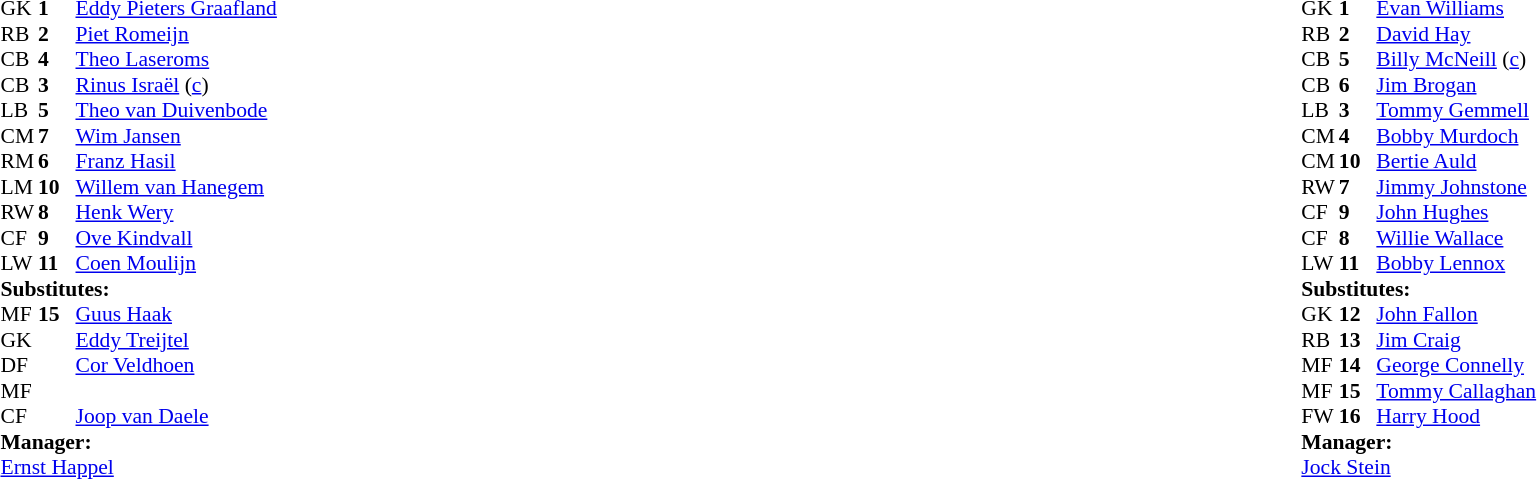<table width="100%">
<tr>
<td valign="top" width="50%"><br><table style="font-size: 90%" cellspacing="0" cellpadding="0">
<tr>
<td colspan="4"></td>
</tr>
<tr>
<th width=25></th>
<th width=25></th>
</tr>
<tr>
<td>GK</td>
<td><strong>1</strong></td>
<td> <a href='#'>Eddy Pieters Graafland</a></td>
</tr>
<tr>
<td>RB</td>
<td><strong>2</strong></td>
<td> <a href='#'>Piet Romeijn</a></td>
<td></td>
<td></td>
</tr>
<tr>
<td>CB</td>
<td><strong>4</strong></td>
<td> <a href='#'>Theo Laseroms</a></td>
</tr>
<tr>
<td>CB</td>
<td><strong>3</strong></td>
<td> <a href='#'>Rinus Israël</a> (<a href='#'>c</a>)</td>
</tr>
<tr>
<td>LB</td>
<td><strong>5</strong></td>
<td> <a href='#'>Theo van Duivenbode</a></td>
</tr>
<tr>
<td>CM</td>
<td><strong>7</strong></td>
<td> <a href='#'>Wim Jansen</a></td>
</tr>
<tr>
<td>RM</td>
<td><strong>6</strong></td>
<td> <a href='#'>Franz Hasil</a></td>
</tr>
<tr>
<td>LM</td>
<td><strong>10</strong></td>
<td> <a href='#'>Willem van Hanegem</a></td>
</tr>
<tr>
<td>RW</td>
<td><strong>8</strong></td>
<td> <a href='#'>Henk Wery</a></td>
</tr>
<tr>
<td>CF</td>
<td><strong>9</strong></td>
<td> <a href='#'>Ove Kindvall</a></td>
</tr>
<tr>
<td>LW</td>
<td><strong>11</strong></td>
<td> <a href='#'>Coen Moulijn</a></td>
</tr>
<tr>
<td colspan=3><strong>Substitutes:</strong></td>
</tr>
<tr>
<td>MF</td>
<td><strong>15</strong></td>
<td> <a href='#'>Guus Haak</a></td>
<td></td>
<td></td>
</tr>
<tr>
<td>GK</td>
<td><strong> </strong></td>
<td> <a href='#'>Eddy Treijtel</a></td>
</tr>
<tr>
<td>DF</td>
<td><strong> </strong></td>
<td> <a href='#'>Cor Veldhoen</a></td>
</tr>
<tr>
<td>MF</td>
<td><strong> </strong></td>
<td> </td>
</tr>
<tr>
<td>CF</td>
<td><strong> </strong></td>
<td> <a href='#'>Joop van Daele</a></td>
</tr>
<tr>
<td colspan=3><strong>Manager:</strong></td>
</tr>
<tr>
<td colspan=4> <a href='#'>Ernst Happel</a></td>
</tr>
</table>
</td>
<td valign="top"></td>
<td valign="top" width="50%"><br><table style="font-size: 90%" cellspacing="0" cellpadding="0" align=center>
<tr>
<td colspan="4"></td>
</tr>
<tr>
<th width=25></th>
<th width=25></th>
</tr>
<tr>
<td>GK</td>
<td><strong>1</strong></td>
<td> <a href='#'>Evan Williams</a></td>
</tr>
<tr>
<td>RB</td>
<td><strong>2</strong></td>
<td> <a href='#'>David Hay</a></td>
</tr>
<tr>
<td>CB</td>
<td><strong>5</strong></td>
<td> <a href='#'>Billy McNeill</a> (<a href='#'>c</a>)</td>
</tr>
<tr>
<td>CB</td>
<td><strong>6</strong></td>
<td> <a href='#'>Jim Brogan</a></td>
</tr>
<tr>
<td>LB</td>
<td><strong>3</strong></td>
<td> <a href='#'>Tommy Gemmell</a></td>
</tr>
<tr>
<td>CM</td>
<td><strong>4</strong></td>
<td> <a href='#'>Bobby Murdoch</a></td>
</tr>
<tr>
<td>CM</td>
<td><strong>10</strong></td>
<td> <a href='#'>Bertie Auld</a></td>
<td></td>
<td></td>
</tr>
<tr>
<td>RW</td>
<td><strong>7</strong></td>
<td> <a href='#'>Jimmy Johnstone</a></td>
</tr>
<tr>
<td>CF</td>
<td><strong>9</strong></td>
<td> <a href='#'>John Hughes</a></td>
</tr>
<tr>
<td>CF</td>
<td><strong>8</strong></td>
<td> <a href='#'>Willie Wallace</a></td>
</tr>
<tr>
<td>LW</td>
<td><strong>11</strong></td>
<td> <a href='#'>Bobby Lennox</a></td>
</tr>
<tr>
<td colspan=3><strong>Substitutes:</strong></td>
</tr>
<tr>
<td>GK</td>
<td><strong>12</strong></td>
<td> <a href='#'>John Fallon</a></td>
</tr>
<tr>
<td>RB</td>
<td><strong>13</strong></td>
<td> <a href='#'>Jim Craig</a></td>
</tr>
<tr>
<td>MF</td>
<td><strong>14</strong></td>
<td> <a href='#'>George Connelly</a></td>
<td></td>
<td></td>
</tr>
<tr>
<td>MF</td>
<td><strong>15</strong></td>
<td> <a href='#'>Tommy Callaghan</a></td>
</tr>
<tr>
<td>FW</td>
<td><strong>16</strong></td>
<td> <a href='#'>Harry Hood</a></td>
</tr>
<tr>
<td colspan=3><strong>Manager:</strong></td>
</tr>
<tr>
<td colspan=4> <a href='#'>Jock Stein</a></td>
</tr>
</table>
</td>
</tr>
</table>
